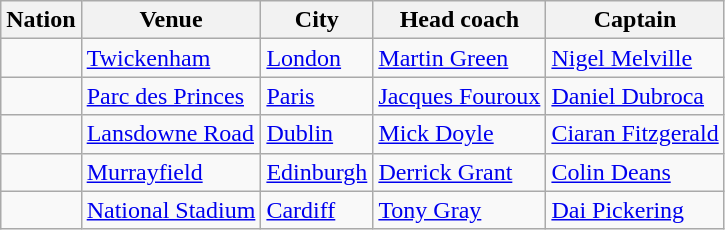<table class="wikitable">
<tr>
<th>Nation</th>
<th>Venue</th>
<th>City</th>
<th>Head coach</th>
<th>Captain</th>
</tr>
<tr>
<td></td>
<td><a href='#'>Twickenham</a></td>
<td><a href='#'>London</a></td>
<td><a href='#'>Martin Green</a></td>
<td><a href='#'>Nigel Melville</a></td>
</tr>
<tr>
<td></td>
<td><a href='#'>Parc des Princes</a></td>
<td><a href='#'>Paris</a></td>
<td><a href='#'>Jacques Fouroux</a></td>
<td><a href='#'>Daniel Dubroca</a></td>
</tr>
<tr>
<td></td>
<td><a href='#'>Lansdowne Road</a></td>
<td><a href='#'>Dublin</a></td>
<td><a href='#'>Mick Doyle</a></td>
<td><a href='#'>Ciaran Fitzgerald</a></td>
</tr>
<tr>
<td></td>
<td><a href='#'>Murrayfield</a></td>
<td><a href='#'>Edinburgh</a></td>
<td><a href='#'>Derrick Grant</a></td>
<td><a href='#'>Colin Deans</a></td>
</tr>
<tr>
<td></td>
<td><a href='#'>National Stadium</a></td>
<td><a href='#'>Cardiff</a></td>
<td><a href='#'>Tony Gray</a></td>
<td><a href='#'>Dai Pickering</a></td>
</tr>
</table>
